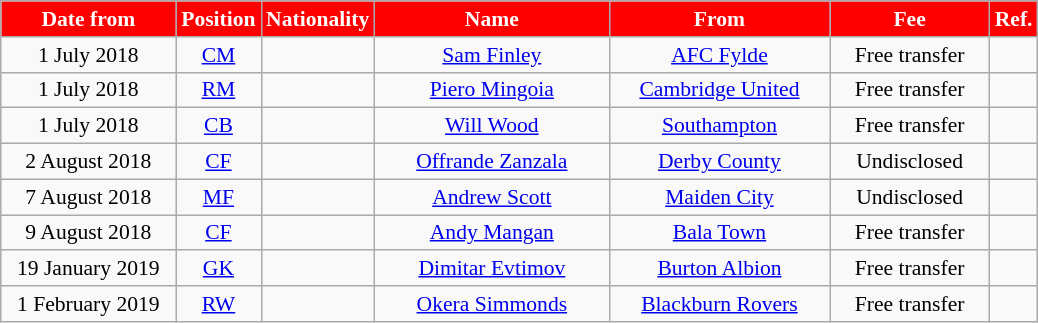<table class="wikitable"  style="text-align:center; font-size:90%; ">
<tr>
<th style="background:#FF0000; color:white; width:110px;">Date from</th>
<th style="background:#FF0000; color:white; width:50px;">Position</th>
<th style="background:#FF0000; color:white; width:50px;">Nationality</th>
<th style="background:#FF0000; color:white; width:150px;">Name</th>
<th style="background:#FF0000; color:white; width:140px;">From</th>
<th style="background:#FF0000; color:white; width:100px;">Fee</th>
<th style="background:#FF0000; color:white; width:25px;">Ref.</th>
</tr>
<tr>
<td>1 July 2018</td>
<td><a href='#'>CM</a></td>
<td></td>
<td><a href='#'>Sam Finley</a></td>
<td><a href='#'>AFC Fylde</a></td>
<td>Free transfer</td>
<td></td>
</tr>
<tr>
<td>1 July 2018</td>
<td><a href='#'>RM</a></td>
<td></td>
<td><a href='#'>Piero Mingoia</a></td>
<td><a href='#'>Cambridge United</a></td>
<td>Free transfer</td>
<td></td>
</tr>
<tr>
<td>1 July 2018</td>
<td><a href='#'>CB</a></td>
<td></td>
<td><a href='#'>Will Wood</a></td>
<td><a href='#'>Southampton</a></td>
<td>Free transfer</td>
<td></td>
</tr>
<tr>
<td>2 August 2018</td>
<td><a href='#'>CF</a></td>
<td></td>
<td><a href='#'>Offrande Zanzala</a></td>
<td><a href='#'>Derby County</a></td>
<td>Undisclosed</td>
<td></td>
</tr>
<tr>
<td>7 August 2018</td>
<td><a href='#'>MF</a></td>
<td></td>
<td><a href='#'>Andrew Scott</a></td>
<td> <a href='#'>Maiden City</a></td>
<td>Undisclosed</td>
<td></td>
</tr>
<tr>
<td>9 August 2018</td>
<td><a href='#'>CF</a></td>
<td></td>
<td><a href='#'>Andy Mangan</a></td>
<td> <a href='#'>Bala Town</a></td>
<td>Free transfer</td>
<td></td>
</tr>
<tr>
<td>19 January 2019</td>
<td><a href='#'>GK</a></td>
<td></td>
<td><a href='#'>Dimitar Evtimov</a></td>
<td><a href='#'>Burton Albion</a></td>
<td>Free transfer</td>
<td></td>
</tr>
<tr>
<td>1 February 2019</td>
<td><a href='#'>RW</a></td>
<td></td>
<td><a href='#'>Okera Simmonds</a></td>
<td><a href='#'>Blackburn Rovers</a></td>
<td>Free transfer</td>
<td></td>
</tr>
</table>
